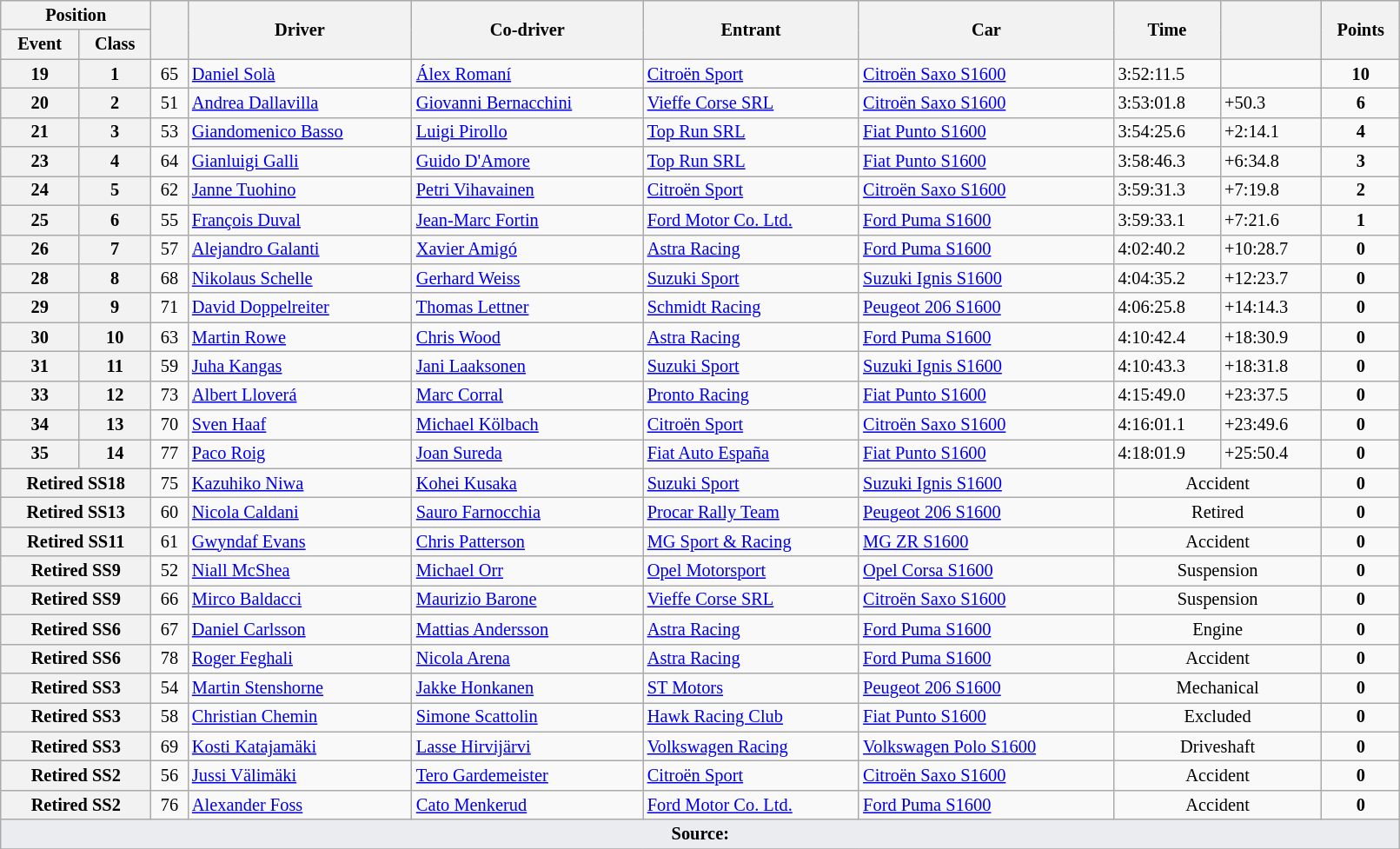<table class="wikitable" width=85% style="font-size: 85%;">
<tr>
<th colspan="2">Position</th>
<th rowspan="2"></th>
<th rowspan="2">Driver</th>
<th rowspan="2">Co-driver</th>
<th rowspan="2">Entrant</th>
<th rowspan="2">Car</th>
<th rowspan="2">Time</th>
<th rowspan="2"></th>
<th rowspan="2">Points</th>
</tr>
<tr>
<th>Event</th>
<th>Class</th>
</tr>
<tr>
<th>19</th>
<th>1</th>
<td align="center">65</td>
<td> <a href='#'>Daniel Solà</a></td>
<td> <a href='#'>Álex Romaní</a></td>
<td> <a href='#'>Citroën Sport</a></td>
<td><a href='#'>Citroën Saxo S1600</a></td>
<td>3:52:11.5</td>
<td></td>
<td align="center"><strong>10</strong></td>
</tr>
<tr>
<th>20</th>
<th>2</th>
<td align="center">51</td>
<td> <a href='#'>Andrea Dallavilla</a></td>
<td> <a href='#'>Giovanni Bernacchini</a></td>
<td> <a href='#'>Vieffe Corse SRL</a></td>
<td><a href='#'>Citroën Saxo S1600</a></td>
<td>3:53:01.8</td>
<td>+50.3</td>
<td align="center"><strong>6</strong></td>
</tr>
<tr>
<th>21</th>
<th>3</th>
<td align="center">53</td>
<td> <a href='#'>Giandomenico Basso</a></td>
<td> <a href='#'>Luigi Pirollo</a></td>
<td> <a href='#'>Top Run SRL</a></td>
<td><a href='#'>Fiat Punto S1600</a></td>
<td>3:54:25.6</td>
<td>+2:14.1</td>
<td align="center"><strong>4</strong></td>
</tr>
<tr>
<th>23</th>
<th>4</th>
<td align="center">64</td>
<td> <a href='#'>Gianluigi Galli</a></td>
<td> <a href='#'>Guido D'Amore</a></td>
<td> <a href='#'>Top Run SRL</a></td>
<td><a href='#'>Fiat Punto S1600</a></td>
<td>3:58:46.3</td>
<td>+6:34.8</td>
<td align="center"><strong>3</strong></td>
</tr>
<tr>
<th>24</th>
<th>5</th>
<td align="center">62</td>
<td> <a href='#'>Janne Tuohino</a></td>
<td> <a href='#'>Petri Vihavainen</a></td>
<td> <a href='#'>Citroën Sport</a></td>
<td><a href='#'>Citroën Saxo S1600</a></td>
<td>3:59:31.3</td>
<td>+7:19.8</td>
<td align="center"><strong>2</strong></td>
</tr>
<tr>
<th>25</th>
<th>6</th>
<td align="center">55</td>
<td> <a href='#'>François Duval</a></td>
<td> <a href='#'>Jean-Marc Fortin</a></td>
<td> <a href='#'>Ford Motor Co. Ltd.</a></td>
<td><a href='#'>Ford Puma S1600</a></td>
<td>3:59:33.1</td>
<td>+7:21.6</td>
<td align="center"><strong>1</strong></td>
</tr>
<tr>
<th>26</th>
<th>7</th>
<td align="center">57</td>
<td> <a href='#'>Alejandro Galanti</a></td>
<td> <a href='#'>Xavier Amigó</a></td>
<td> <a href='#'>Astra Racing</a></td>
<td><a href='#'>Ford Puma S1600</a></td>
<td>4:02:40.2</td>
<td>+10:28.7</td>
<td align="center"><strong>0</strong></td>
</tr>
<tr>
<th>28</th>
<th>8</th>
<td align="center">68</td>
<td> <a href='#'>Nikolaus Schelle</a></td>
<td> <a href='#'>Gerhard Weiss</a></td>
<td> <a href='#'>Suzuki Sport</a></td>
<td><a href='#'>Suzuki Ignis S1600</a></td>
<td>4:04:35.2</td>
<td>+12:23.7</td>
<td align="center"><strong>0</strong></td>
</tr>
<tr>
<th>29</th>
<th>9</th>
<td align="center">71</td>
<td> <a href='#'>David Doppelreiter</a></td>
<td> <a href='#'>Thomas Lettner</a></td>
<td> <a href='#'>Schmidt Racing</a></td>
<td><a href='#'>Peugeot 206 S1600</a></td>
<td>4:06:25.8</td>
<td>+14:14.3</td>
<td align="center"><strong>0</strong></td>
</tr>
<tr>
<th>30</th>
<th>10</th>
<td align="center">63</td>
<td> <a href='#'>Martin Rowe</a></td>
<td> <a href='#'>Chris Wood</a></td>
<td> <a href='#'>Astra Racing</a></td>
<td><a href='#'>Ford Puma S1600</a></td>
<td>4:10:42.4</td>
<td>+18:30.9</td>
<td align="center"><strong>0</strong></td>
</tr>
<tr>
<th>31</th>
<th>11</th>
<td align="center">59</td>
<td> <a href='#'>Juha Kangas</a></td>
<td> <a href='#'>Jani Laaksonen</a></td>
<td> <a href='#'>Suzuki Sport</a></td>
<td><a href='#'>Suzuki Ignis S1600</a></td>
<td>4:10:43.3</td>
<td>+18:31.8</td>
<td align="center"><strong>0</strong></td>
</tr>
<tr>
<th>33</th>
<th>12</th>
<td align="center">73</td>
<td> <a href='#'>Albert Lloverá</a></td>
<td> <a href='#'>Marc Corral</a></td>
<td> <a href='#'>Pronto Racing</a></td>
<td><a href='#'>Fiat Punto S1600</a></td>
<td>4:15:49.0</td>
<td>+23:37.5</td>
<td align="center"><strong>0</strong></td>
</tr>
<tr>
<th>34</th>
<th>13</th>
<td align="center">70</td>
<td> <a href='#'>Sven Haaf</a></td>
<td> <a href='#'>Michael Kölbach</a></td>
<td> <a href='#'>Citroën Sport</a></td>
<td><a href='#'>Citroën Saxo S1600</a></td>
<td>4:16:01.1</td>
<td>+23:49.6</td>
<td align="center"><strong>0</strong></td>
</tr>
<tr>
<th>35</th>
<th>14</th>
<td align="center">77</td>
<td> <a href='#'>Paco Roig</a></td>
<td> <a href='#'>Joan Sureda</a></td>
<td> <a href='#'>Fiat Auto España</a></td>
<td><a href='#'>Fiat Punto S1600</a></td>
<td>4:18:01.9</td>
<td>+25:50.4</td>
<td align="center"><strong>0</strong></td>
</tr>
<tr>
<th colspan="2">Retired SS18</th>
<td align="center">75</td>
<td> <a href='#'>Kazuhiko Niwa</a></td>
<td> <a href='#'>Kohei Kusaka</a></td>
<td> <a href='#'>Suzuki Sport</a></td>
<td><a href='#'>Suzuki Ignis S1600</a></td>
<td align="center" colspan="2">Accident</td>
<td align="center"><strong>0</strong></td>
</tr>
<tr>
<th colspan="2">Retired SS13</th>
<td align="center">60</td>
<td> <a href='#'>Nicola Caldani</a></td>
<td> <a href='#'>Sauro Farnocchia</a></td>
<td> <a href='#'>Procar Rally Team</a></td>
<td><a href='#'>Peugeot 206 S1600</a></td>
<td align="center" colspan="2">Retired</td>
<td align="center"><strong>0</strong></td>
</tr>
<tr>
<th colspan="2">Retired SS11</th>
<td align="center">61</td>
<td> <a href='#'>Gwyndaf Evans</a></td>
<td> <a href='#'>Chris Patterson</a></td>
<td> <a href='#'>MG Sport & Racing</a></td>
<td><a href='#'>MG ZR S1600</a></td>
<td align="center" colspan="2">Accident</td>
<td align="center"><strong>0</strong></td>
</tr>
<tr>
<th colspan="2">Retired SS9</th>
<td align="center">52</td>
<td> <a href='#'>Niall McShea</a></td>
<td> <a href='#'>Michael Orr</a></td>
<td> <a href='#'>Opel Motorsport</a></td>
<td><a href='#'>Opel Corsa S1600</a></td>
<td align="center" colspan="2">Suspension</td>
<td align="center"><strong>0</strong></td>
</tr>
<tr>
<th colspan="2">Retired SS9</th>
<td align="center">66</td>
<td> <a href='#'>Mirco Baldacci</a></td>
<td> <a href='#'>Maurizio Barone</a></td>
<td> <a href='#'>Vieffe Corse SRL</a></td>
<td><a href='#'>Citroën Saxo S1600</a></td>
<td align="center" colspan="2">Suspension</td>
<td align="center"><strong>0</strong></td>
</tr>
<tr>
<th colspan="2">Retired SS6</th>
<td align="center">67</td>
<td> <a href='#'>Daniel Carlsson</a></td>
<td> <a href='#'>Mattias Andersson</a></td>
<td> <a href='#'>Astra Racing</a></td>
<td><a href='#'>Ford Puma S1600</a></td>
<td align="center" colspan="2">Engine</td>
<td align="center"><strong>0</strong></td>
</tr>
<tr>
<th colspan="2">Retired SS6</th>
<td align="center">78</td>
<td> <a href='#'>Roger Feghali</a></td>
<td> <a href='#'>Nicola Arena</a></td>
<td> <a href='#'>Astra Racing</a></td>
<td><a href='#'>Ford Puma S1600</a></td>
<td align="center" colspan="2">Accident</td>
<td align="center"><strong>0</strong></td>
</tr>
<tr>
<th colspan="2">Retired SS3</th>
<td align="center">54</td>
<td> <a href='#'>Martin Stenshorne</a></td>
<td> <a href='#'>Jakke Honkanen</a></td>
<td> <a href='#'>ST Motors</a></td>
<td><a href='#'>Peugeot 206 S1600</a></td>
<td align="center" colspan="2">Mechanical</td>
<td align="center"><strong>0</strong></td>
</tr>
<tr>
<th colspan="2">Retired SS3</th>
<td align="center">58</td>
<td> <a href='#'>Christian Chemin</a></td>
<td> <a href='#'>Simone Scattolin</a></td>
<td> <a href='#'>Hawk Racing Club</a></td>
<td><a href='#'>Fiat Punto S1600</a></td>
<td align="center" colspan="2">Excluded</td>
<td align="center"><strong>0</strong></td>
</tr>
<tr>
<th colspan="2">Retired SS3</th>
<td align="center">69</td>
<td> <a href='#'>Kosti Katajamäki</a></td>
<td> <a href='#'>Lasse Hirvijärvi</a></td>
<td> <a href='#'>Volkswagen Racing</a></td>
<td><a href='#'>Volkswagen Polo S1600</a></td>
<td align="center" colspan="2">Driveshaft</td>
<td align="center"><strong>0</strong></td>
</tr>
<tr>
<th colspan="2">Retired SS2</th>
<td align="center">56</td>
<td> <a href='#'>Jussi Välimäki</a></td>
<td> <a href='#'>Tero Gardemeister</a></td>
<td> <a href='#'>Citroën Sport</a></td>
<td><a href='#'>Citroën Saxo S1600</a></td>
<td align="center" colspan="2">Accident</td>
<td align="center"><strong>0</strong></td>
</tr>
<tr>
<th colspan="2">Retired SS2</th>
<td align="center">76</td>
<td> <a href='#'>Alexander Foss</a></td>
<td> <a href='#'>Cato Menkerud</a></td>
<td> <a href='#'>Ford Motor Co. Ltd.</a></td>
<td><a href='#'>Ford Puma S1600</a></td>
<td align="center" colspan="2">Accident</td>
<td align="center"><strong>0</strong></td>
</tr>
<tr>
<td style="background-color:#EAECF0; text-align:center" colspan="10"><strong>Source:</strong></td>
</tr>
<tr>
</tr>
</table>
